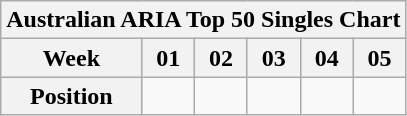<table class="wikitable">
<tr>
<th align="center" bgcolor="white" colspan="31">Australian ARIA Top 50 Singles Chart</th>
</tr>
<tr style="background-color: #white;">
<th align="center">Week</th>
<th>01</th>
<th>02</th>
<th>03</th>
<th>04</th>
<th>05</th>
</tr>
<tr>
<th align="center" style="background-color: #white;">Position</th>
<td></td>
<td></td>
<td></td>
<td></td>
<td></td>
</tr>
</table>
